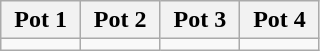<table class="wikitable">
<tr>
<th width=20%>Pot 1</th>
<th width=20%>Pot 2</th>
<th width=20%>Pot 3</th>
<th width=20%>Pot 4</th>
</tr>
<tr>
<td valign=top></td>
<td valign=top></td>
<td valign=top></td>
<td valign=top></td>
</tr>
</table>
